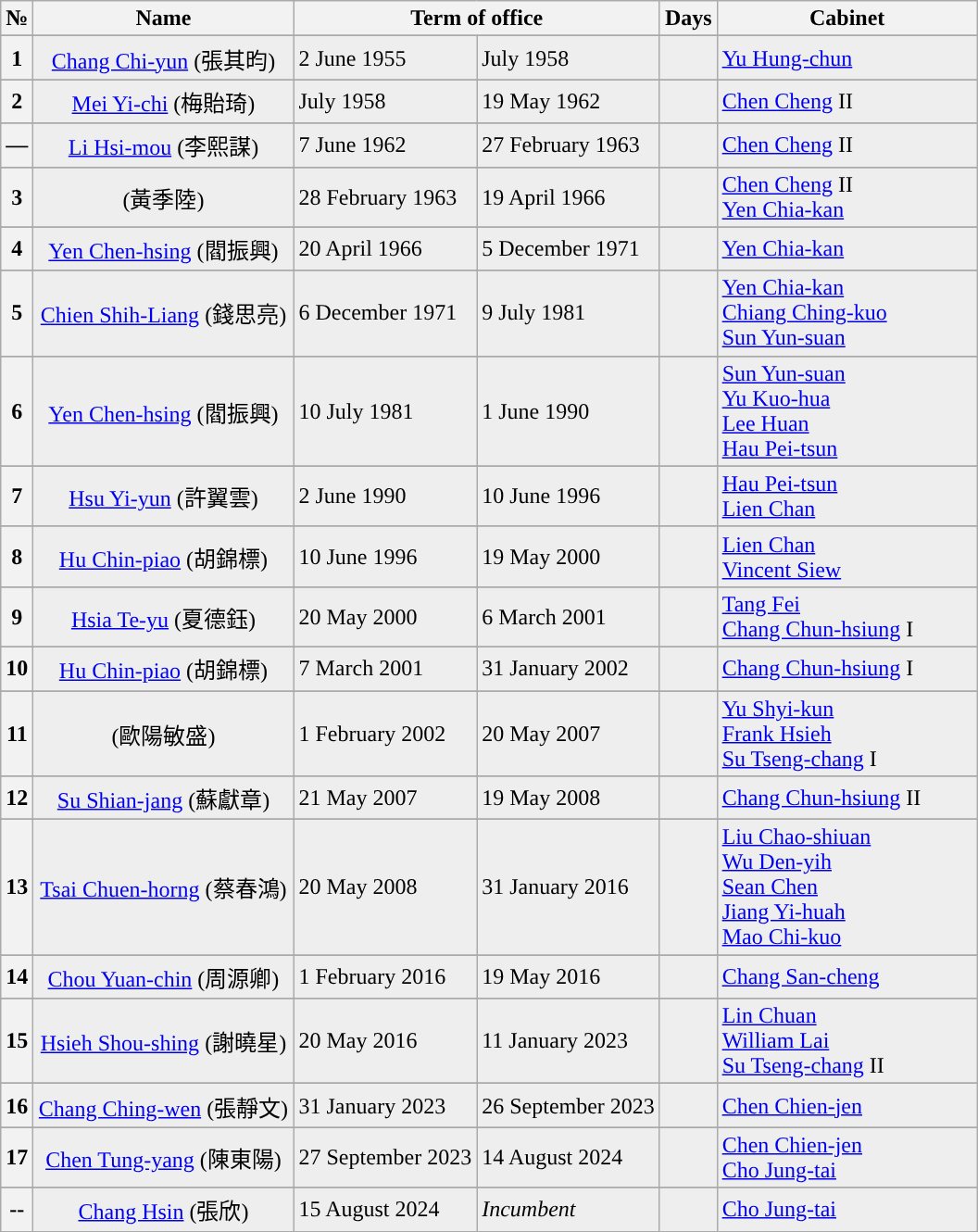<table class="wikitable">
<tr ->
<th>№</th>
<th width="180">Name</th>
<th colspan=2 width="180">Term of office</th>
<th>Days</th>
<th width="180">Cabinet</th>
</tr>
<tr ->
</tr>
<tr - bgcolor=#EEEEEE>
<th style="background:">1</th>
<td align=center><a href='#'>Chang Chi-yun</a> (張其昀)</td>
<td>2 June 1955</td>
<td>July 1958</td>
<td></td>
<td><a href='#'>Yu Hung-chun</a></td>
</tr>
<tr ->
</tr>
<tr - bgcolor=#EEEEEE>
<th style="background:">2</th>
<td align=center><a href='#'>Mei Yi-chi</a> (梅貽琦)</td>
<td>July 1958</td>
<td>19 May 1962</td>
<td></td>
<td><a href='#'>Chen Cheng</a> II</td>
</tr>
<tr ->
</tr>
<tr - bgcolor=#EEEEEE>
<th style="background:">—</th>
<td align=center><a href='#'>Li Hsi-mou</a> (李熙謀)</td>
<td>7 June 1962</td>
<td>27 February 1963</td>
<td></td>
<td><a href='#'>Chen Cheng</a> II</td>
</tr>
<tr ->
</tr>
<tr - bgcolor=#EEEEEE>
<th style="background:">3</th>
<td align=center> (黃季陸)</td>
<td>28 February 1963</td>
<td>19 April 1966</td>
<td></td>
<td><a href='#'>Chen Cheng</a> II<br><a href='#'>Yen Chia-kan</a></td>
</tr>
<tr ->
</tr>
<tr - bgcolor=#EEEEEE>
<th style="background:">4</th>
<td align=center><a href='#'>Yen Chen-hsing</a> (閻振興)</td>
<td>20 April 1966</td>
<td>5 December 1971</td>
<td></td>
<td><a href='#'>Yen Chia-kan</a></td>
</tr>
<tr ->
</tr>
<tr - bgcolor=#EEEEEE>
<th style="background:">5</th>
<td align=center><a href='#'>Chien Shih-Liang</a> (錢思亮)</td>
<td>6 December 1971</td>
<td>9 July 1981</td>
<td></td>
<td><a href='#'>Yen Chia-kan</a><br><a href='#'>Chiang Ching-kuo</a><br><a href='#'>Sun Yun-suan</a></td>
</tr>
<tr ->
</tr>
<tr - bgcolor=#EEEEEE>
<th style="background:">6</th>
<td align=center><a href='#'>Yen Chen-hsing</a> (閻振興)</td>
<td>10 July 1981</td>
<td>1 June 1990</td>
<td></td>
<td><a href='#'>Sun Yun-suan</a><br><a href='#'>Yu Kuo-hua</a><br><a href='#'>Lee Huan</a><br><a href='#'>Hau Pei-tsun</a></td>
</tr>
<tr ->
</tr>
<tr - bgcolor=#EEEEEE>
<th style="background:">7</th>
<td align=center><a href='#'>Hsu Yi-yun</a> (許翼雲)</td>
<td>2 June 1990</td>
<td>10 June 1996</td>
<td></td>
<td><a href='#'>Hau Pei-tsun</a><br><a href='#'>Lien Chan</a></td>
</tr>
<tr ->
</tr>
<tr - bgcolor=#EEEEEE>
<th style="background:">8</th>
<td align=center><a href='#'>Hu Chin-piao</a> (胡錦標)</td>
<td>10 June 1996</td>
<td>19 May 2000</td>
<td></td>
<td><a href='#'>Lien Chan</a><br><a href='#'>Vincent Siew</a></td>
</tr>
<tr ->
</tr>
<tr - bgcolor=#EEEEEE>
<th style="background:">9</th>
<td align=center><a href='#'>Hsia Te-yu</a> (夏德鈺)</td>
<td>20 May 2000</td>
<td>6 March 2001</td>
<td></td>
<td><a href='#'>Tang Fei</a><br><a href='#'>Chang Chun-hsiung</a> I</td>
</tr>
<tr ->
</tr>
<tr - bgcolor=#EEEEEE>
<th style="background:">10</th>
<td align=center><a href='#'>Hu Chin-piao</a> (胡錦標)</td>
<td>7 March 2001</td>
<td>31 January 2002</td>
<td></td>
<td><a href='#'>Chang Chun-hsiung</a> I</td>
</tr>
<tr ->
</tr>
<tr - bgcolor=#EEEEEE>
<th style="background:">11</th>
<td align=center> (歐陽敏盛)</td>
<td>1 February 2002</td>
<td>20 May 2007</td>
<td></td>
<td><a href='#'>Yu Shyi-kun</a><br><a href='#'>Frank Hsieh</a><br><a href='#'>Su Tseng-chang</a> I</td>
</tr>
<tr ->
</tr>
<tr - bgcolor=#EEEEEE>
<th style="background:">12</th>
<td align=center><a href='#'>Su Shian-jang</a> (蘇獻章)</td>
<td>21 May 2007</td>
<td>19 May 2008</td>
<td></td>
<td><a href='#'>Chang Chun-hsiung</a> II</td>
</tr>
<tr ->
</tr>
<tr - bgcolor=#EEEEEE>
<th style="background:">13</th>
<td align=center><a href='#'>Tsai Chuen-horng</a> (蔡春鴻)</td>
<td>20 May 2008</td>
<td>31 January 2016</td>
<td></td>
<td><a href='#'>Liu Chao-shiuan</a><br><a href='#'>Wu Den-yih</a><br><a href='#'>Sean Chen</a><br><a href='#'>Jiang Yi-huah</a><br><a href='#'>Mao Chi-kuo</a></td>
</tr>
<tr ->
</tr>
<tr - bgcolor=#EEEEEE>
<th style="background:">14</th>
<td align=center><a href='#'>Chou Yuan-chin</a> (周源卿)</td>
<td>1 February 2016</td>
<td>19 May 2016</td>
<td></td>
<td><a href='#'>Chang San-cheng</a></td>
</tr>
<tr ->
</tr>
<tr - bgcolor=#EEEEEE>
<th style="background:">15</th>
<td align=center><a href='#'>Hsieh Shou-shing</a> (謝曉星)</td>
<td>20 May 2016</td>
<td>11 January 2023</td>
<td></td>
<td><a href='#'>Lin Chuan</a><br><a href='#'>William Lai</a><br><a href='#'>Su Tseng-chang</a> II</td>
</tr>
<tr ->
</tr>
<tr - bgcolor=#EEEEEE>
<th style="background:">16</th>
<td align=center><a href='#'>Chang Ching-wen</a> (張靜文)</td>
<td>31 January 2023</td>
<td>26 September 2023</td>
<td></td>
<td><a href='#'>Chen Chien-jen</a></td>
</tr>
<tr ->
</tr>
<tr - bgcolor=#EEEEEE>
<th style="background:">17</th>
<td align=center><a href='#'>Chen Tung-yang</a> (陳東陽)</td>
<td>27 September 2023</td>
<td>14 August 2024</td>
<td></td>
<td><a href='#'>Chen Chien-jen</a><br><a href='#'>Cho Jung-tai</a></td>
</tr>
<tr ->
</tr>
<tr - bgcolor=#EEEEEE>
<th style="background:">--</th>
<td align=center><a href='#'>Chang Hsin</a> (張欣)</td>
<td>15 August 2024</td>
<td><em>Incumbent</em></td>
<td></td>
<td><a href='#'>Cho Jung-tai</a></td>
</tr>
</table>
